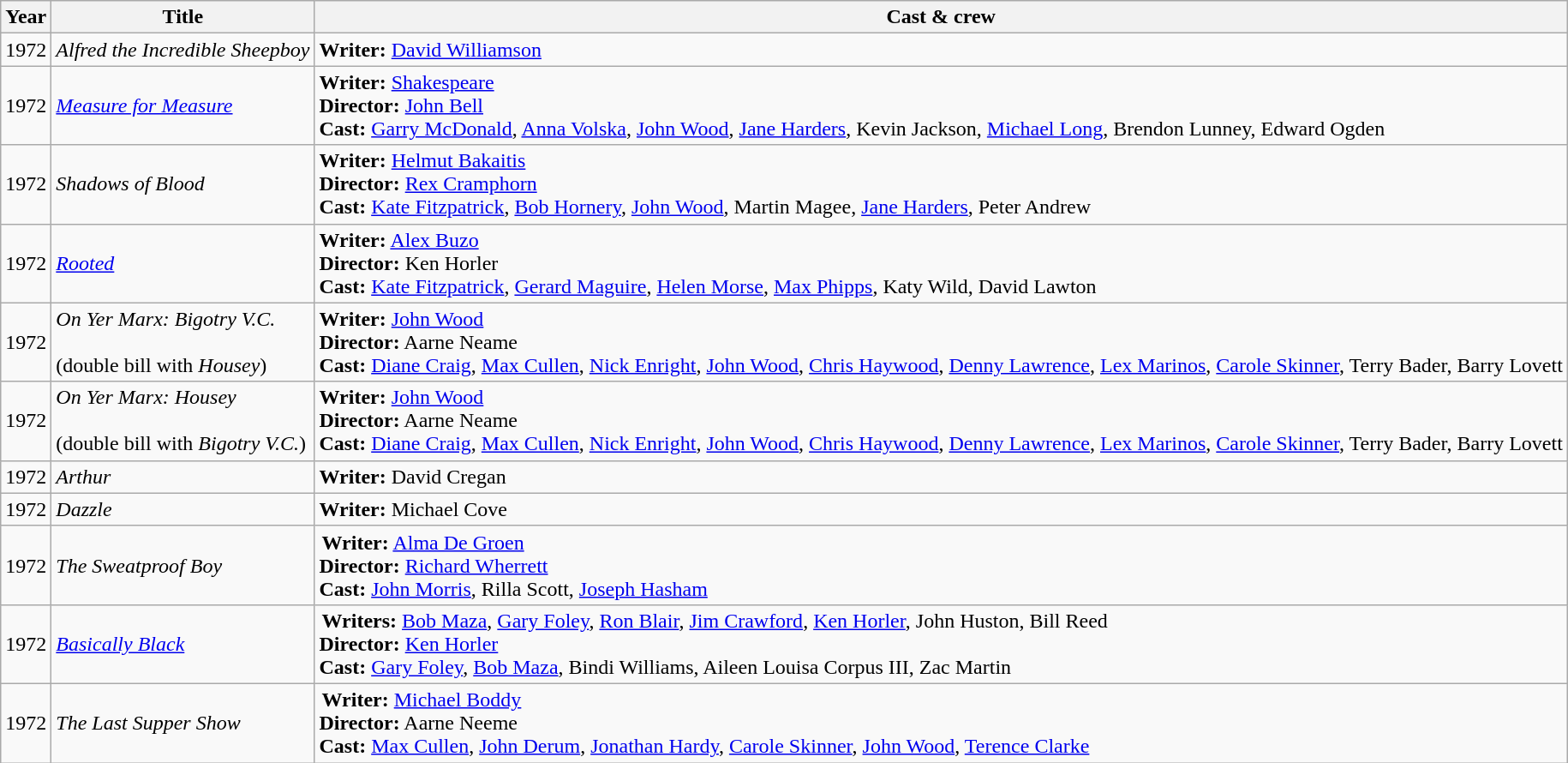<table class="wikitable sortable">
<tr>
<th>Year</th>
<th>Title</th>
<th>Cast & crew</th>
</tr>
<tr>
<td>1972</td>
<td><em>Alfred the Incredible Sheepboy</em></td>
<td><strong>Writer:</strong> <a href='#'>David Williamson</a></td>
</tr>
<tr>
<td>1972</td>
<td><em><a href='#'>Measure for Measure</a></em></td>
<td><strong>Writer:</strong> <a href='#'>Shakespeare</a><br><strong>Director:</strong> <a href='#'>John Bell</a><br><strong>Cast:</strong> <a href='#'>Garry McDonald</a>, <a href='#'>Anna Volska</a>, <a href='#'>John Wood</a>, <a href='#'>Jane Harders</a>, Kevin Jackson, <a href='#'>Michael Long</a>, Brendon Lunney, Edward Ogden</td>
</tr>
<tr>
<td>1972</td>
<td><em>Shadows of Blood</em></td>
<td><strong>Writer:</strong> <a href='#'>Helmut Bakaitis</a><br><strong>Director:</strong> <a href='#'>Rex Cramphorn</a><br><strong>Cast:</strong> <a href='#'>Kate Fitzpatrick</a>, <a href='#'>Bob Hornery</a>, <a href='#'>John Wood</a>, Martin Magee, <a href='#'>Jane Harders</a>, Peter Andrew</td>
</tr>
<tr>
<td>1972</td>
<td><em><a href='#'>Rooted</a></em></td>
<td><strong>Writer:</strong> <a href='#'>Alex Buzo</a><br><strong>Director:</strong> Ken Horler<br><strong>Cast:</strong> <a href='#'>Kate Fitzpatrick</a>, <a href='#'>Gerard Maguire</a>, <a href='#'>Helen Morse</a>, <a href='#'>Max Phipps</a>, Katy Wild, David Lawton</td>
</tr>
<tr>
<td>1972</td>
<td><em>On Yer Marx: Bigotry V.C.</em><br><br>(double bill with <em>Housey</em>)</td>
<td><strong>Writer:</strong> <a href='#'>John Wood</a><br><strong>Director:</strong> Aarne Neame<br><strong>Cast:</strong> <a href='#'>Diane Craig</a>, <a href='#'>Max Cullen</a>, <a href='#'>Nick Enright</a>, <a href='#'>John Wood</a>, <a href='#'>Chris Haywood</a>, <a href='#'>Denny Lawrence</a>, <a href='#'>Lex Marinos</a>, <a href='#'>Carole Skinner</a>, Terry Bader, Barry Lovett</td>
</tr>
<tr>
<td>1972</td>
<td><em>On Yer Marx: Housey</em><br><br>(double bill with <em>Bigotry V.C.</em>)</td>
<td><strong>Writer:</strong> <a href='#'>John Wood</a><br><strong>Director:</strong> Aarne Neame<br><strong>Cast:</strong> <a href='#'>Diane Craig</a>, <a href='#'>Max Cullen</a>, <a href='#'>Nick Enright</a>, <a href='#'>John Wood</a>, <a href='#'>Chris Haywood</a>, <a href='#'>Denny Lawrence</a>, <a href='#'>Lex Marinos</a>, <a href='#'>Carole Skinner</a>, Terry Bader, Barry Lovett</td>
</tr>
<tr>
<td>1972</td>
<td><em>Arthur</em></td>
<td><strong>Writer:</strong> David Cregan</td>
</tr>
<tr>
<td>1972</td>
<td><em>Dazzle</em></td>
<td><strong>Writer:</strong> Michael Cove</td>
</tr>
<tr>
<td>1972</td>
<td><em>The Sweatproof Boy</em> </td>
<td> <strong>Writer:</strong> <a href='#'>Alma De Groen</a><br><strong>Director:</strong> <a href='#'>Richard Wherrett</a><br><strong>Cast:</strong> <a href='#'>John Morris</a>, Rilla Scott, <a href='#'>Joseph Hasham</a></td>
</tr>
<tr>
<td>1972</td>
<td><em><a href='#'>Basically Black</a></em> </td>
<td> <strong>Writers:</strong> <a href='#'>Bob Maza</a>, <a href='#'>Gary Foley</a>, <a href='#'>Ron Blair</a>, <a href='#'>Jim Crawford</a>, <a href='#'>Ken Horler</a>, John Huston, Bill Reed<br><strong>Director:</strong> <a href='#'>Ken Horler</a><br><strong>Cast:</strong> <a href='#'>Gary Foley</a>, <a href='#'>Bob Maza</a>, Bindi Williams, Aileen Louisa Corpus III, Zac Martin</td>
</tr>
<tr>
<td>1972</td>
<td><em>The Last Supper Show</em> </td>
<td> <strong>Writer:</strong> <a href='#'>Michael Boddy</a><br><strong>Director:</strong> Aarne Neeme<br><strong>Cast:</strong> <a href='#'>Max Cullen</a>, <a href='#'>John Derum</a>, <a href='#'>Jonathan Hardy</a>, <a href='#'>Carole Skinner</a>, <a href='#'>John Wood</a>, <a href='#'>Terence Clarke</a></td>
</tr>
</table>
